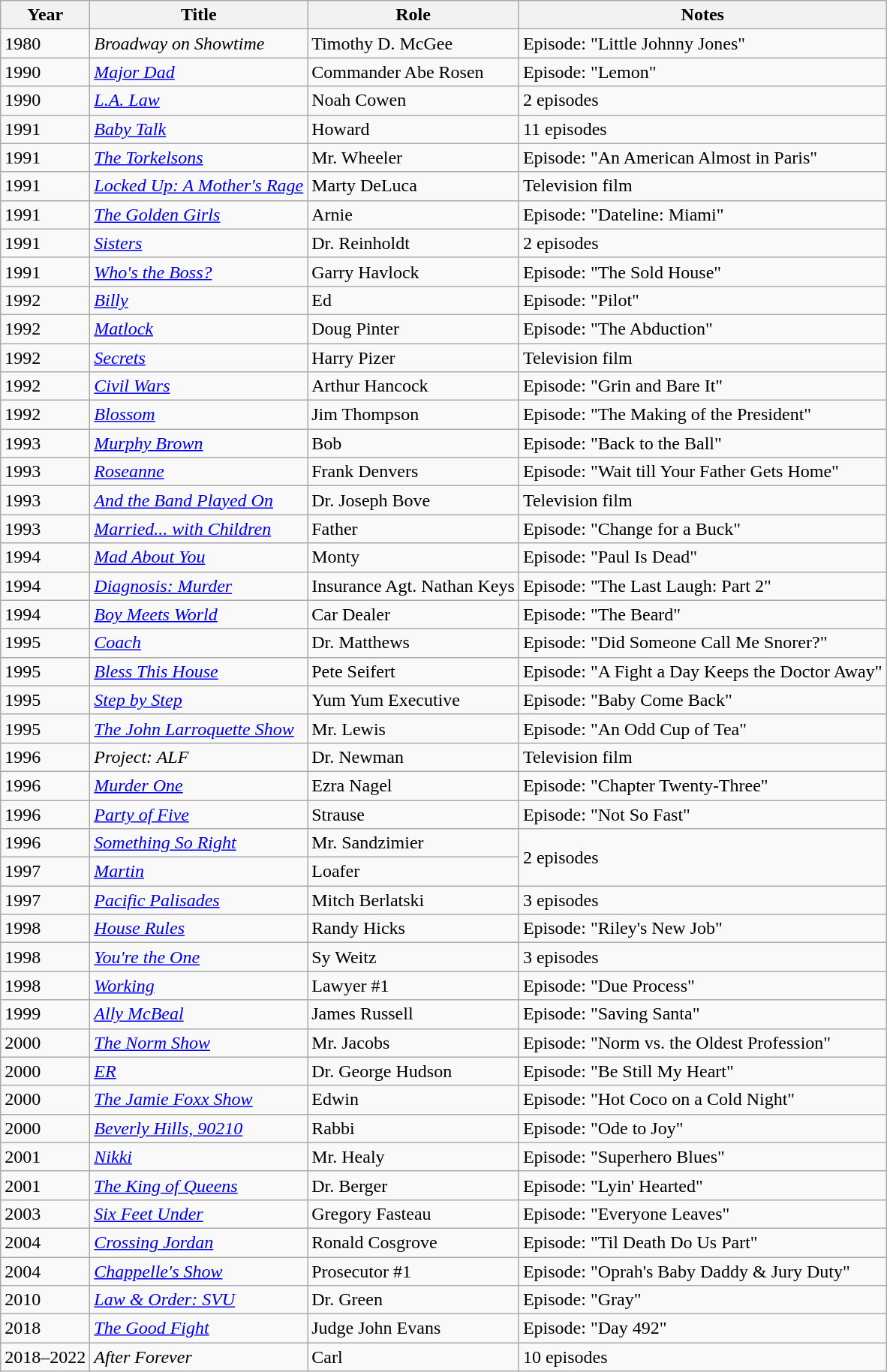<table class="wikitable sortable">
<tr>
<th>Year</th>
<th>Title</th>
<th>Role</th>
<th>Notes</th>
</tr>
<tr>
<td>1980</td>
<td><em>Broadway on Showtime</em></td>
<td>Timothy D. McGee</td>
<td>Episode: "Little Johnny Jones"</td>
</tr>
<tr>
<td>1990</td>
<td><em><a href='#'>Major Dad</a></em></td>
<td>Commander Abe Rosen</td>
<td>Episode: "Lemon"</td>
</tr>
<tr>
<td>1990</td>
<td><em><a href='#'>L.A. Law</a></em></td>
<td>Noah Cowen</td>
<td>2 episodes</td>
</tr>
<tr>
<td>1991</td>
<td><a href='#'><em>Baby Talk</em></a></td>
<td>Howard</td>
<td>11 episodes</td>
</tr>
<tr>
<td>1991</td>
<td><em><a href='#'>The Torkelsons</a></em></td>
<td>Mr. Wheeler</td>
<td>Episode: "An American Almost in Paris"</td>
</tr>
<tr>
<td>1991</td>
<td><em><a href='#'>Locked Up: A Mother's Rage</a></em></td>
<td>Marty DeLuca</td>
<td>Television film</td>
</tr>
<tr>
<td>1991</td>
<td><em><a href='#'>The Golden Girls</a></em></td>
<td>Arnie</td>
<td>Episode: "Dateline: Miami"</td>
</tr>
<tr>
<td>1991</td>
<td><a href='#'><em>Sisters</em></a></td>
<td>Dr. Reinholdt</td>
<td>2 episodes</td>
</tr>
<tr>
<td>1991</td>
<td><em><a href='#'>Who's the Boss?</a></em></td>
<td>Garry Havlock</td>
<td>Episode: "The Sold House"</td>
</tr>
<tr>
<td>1992</td>
<td><a href='#'><em>Billy</em></a></td>
<td>Ed</td>
<td>Episode: "Pilot"</td>
</tr>
<tr>
<td>1992</td>
<td><a href='#'><em>Matlock</em></a></td>
<td>Doug Pinter</td>
<td>Episode: "The Abduction"</td>
</tr>
<tr>
<td>1992</td>
<td><a href='#'><em>Secrets</em></a></td>
<td>Harry Pizer</td>
<td>Television film</td>
</tr>
<tr>
<td>1992</td>
<td><a href='#'><em>Civil Wars</em></a></td>
<td>Arthur Hancock</td>
<td>Episode: "Grin and Bare It"</td>
</tr>
<tr>
<td>1992</td>
<td><a href='#'><em>Blossom</em></a></td>
<td>Jim Thompson</td>
<td>Episode: "The Making of the President"</td>
</tr>
<tr>
<td>1993</td>
<td><em><a href='#'>Murphy Brown</a></em></td>
<td>Bob</td>
<td>Episode: "Back to the Ball"</td>
</tr>
<tr>
<td>1993</td>
<td><em><a href='#'>Roseanne</a></em></td>
<td>Frank Denvers</td>
<td>Episode: "Wait till Your Father Gets Home"</td>
</tr>
<tr>
<td>1993</td>
<td><a href='#'><em>And the Band Played On</em></a></td>
<td>Dr. Joseph Bove</td>
<td>Television film</td>
</tr>
<tr>
<td>1993</td>
<td><em><a href='#'>Married... with Children</a></em></td>
<td>Father</td>
<td>Episode: "Change for a Buck"</td>
</tr>
<tr>
<td>1994</td>
<td><em><a href='#'>Mad About You</a></em></td>
<td>Monty</td>
<td>Episode: "Paul Is Dead"</td>
</tr>
<tr>
<td>1994</td>
<td><em><a href='#'>Diagnosis: Murder</a></em></td>
<td>Insurance Agt. Nathan Keys</td>
<td>Episode: "The Last Laugh: Part 2"</td>
</tr>
<tr>
<td>1994</td>
<td><em><a href='#'>Boy Meets World</a></em></td>
<td>Car Dealer</td>
<td>Episode: "The Beard"</td>
</tr>
<tr>
<td>1995</td>
<td><a href='#'><em>Coach</em></a></td>
<td>Dr. Matthews</td>
<td>Episode: "Did Someone Call Me Snorer?"</td>
</tr>
<tr>
<td>1995</td>
<td><a href='#'><em>Bless This House</em></a></td>
<td>Pete Seifert</td>
<td>Episode: "A Fight a Day Keeps the Doctor Away"</td>
</tr>
<tr>
<td>1995</td>
<td><a href='#'><em>Step by Step</em></a></td>
<td>Yum Yum Executive</td>
<td>Episode: "Baby Come Back"</td>
</tr>
<tr>
<td>1995</td>
<td><em><a href='#'>The John Larroquette Show</a></em></td>
<td>Mr. Lewis</td>
<td>Episode: "An Odd Cup of Tea"</td>
</tr>
<tr>
<td>1996</td>
<td><em>Project: ALF</em></td>
<td>Dr. Newman</td>
<td>Television film</td>
</tr>
<tr>
<td>1996</td>
<td><a href='#'><em>Murder One</em></a></td>
<td>Ezra Nagel</td>
<td>Episode: "Chapter Twenty-Three"</td>
</tr>
<tr>
<td>1996</td>
<td><em><a href='#'>Party of Five</a></em></td>
<td>Strause</td>
<td>Episode: "Not So Fast"</td>
</tr>
<tr>
<td>1996</td>
<td><a href='#'><em>Something So Right</em></a></td>
<td>Mr. Sandzimier</td>
<td rowspan="2">2 episodes</td>
</tr>
<tr>
<td>1997</td>
<td><a href='#'><em>Martin</em></a></td>
<td>Loafer</td>
</tr>
<tr>
<td>1997</td>
<td><a href='#'><em>Pacific Palisades</em></a></td>
<td>Mitch Berlatski</td>
<td>3 episodes</td>
</tr>
<tr>
<td>1998</td>
<td><a href='#'><em>House Rules</em></a></td>
<td>Randy Hicks</td>
<td>Episode: "Riley's New Job"</td>
</tr>
<tr>
<td>1998</td>
<td><a href='#'><em>You're the One</em></a></td>
<td>Sy Weitz</td>
<td>3 episodes</td>
</tr>
<tr>
<td>1998</td>
<td><a href='#'><em>Working</em></a></td>
<td>Lawyer #1</td>
<td>Episode: "Due Process"</td>
</tr>
<tr>
<td>1999</td>
<td><em><a href='#'>Ally McBeal</a></em></td>
<td>James Russell</td>
<td>Episode: "Saving Santa"</td>
</tr>
<tr>
<td>2000</td>
<td><em><a href='#'>The Norm Show</a></em></td>
<td>Mr. Jacobs</td>
<td>Episode: "Norm vs. the Oldest Profession"</td>
</tr>
<tr>
<td>2000</td>
<td><a href='#'><em>ER</em></a></td>
<td>Dr. George Hudson</td>
<td>Episode: "Be Still My Heart"</td>
</tr>
<tr>
<td>2000</td>
<td><em><a href='#'>The Jamie Foxx Show</a></em></td>
<td>Edwin</td>
<td>Episode: "Hot Coco on a Cold Night"</td>
</tr>
<tr>
<td>2000</td>
<td><em><a href='#'>Beverly Hills, 90210</a></em></td>
<td>Rabbi</td>
<td>Episode: "Ode to Joy"</td>
</tr>
<tr>
<td>2001</td>
<td><a href='#'><em>Nikki</em></a></td>
<td>Mr. Healy</td>
<td>Episode: "Superhero Blues"</td>
</tr>
<tr>
<td>2001</td>
<td><em><a href='#'>The King of Queens</a></em></td>
<td>Dr. Berger</td>
<td>Episode: "Lyin' Hearted"</td>
</tr>
<tr>
<td>2003</td>
<td><a href='#'><em>Six Feet Under</em></a></td>
<td>Gregory Fasteau</td>
<td>Episode: "Everyone Leaves"</td>
</tr>
<tr>
<td>2004</td>
<td><em><a href='#'>Crossing Jordan</a></em></td>
<td>Ronald Cosgrove</td>
<td>Episode: "Til Death Do Us Part"</td>
</tr>
<tr>
<td>2004</td>
<td><em><a href='#'>Chappelle's Show</a></em></td>
<td>Prosecutor #1</td>
<td>Episode: "Oprah's Baby Daddy & Jury Duty"</td>
</tr>
<tr>
<td>2010</td>
<td><em><a href='#'>Law & Order: SVU</a></em></td>
<td>Dr. Green</td>
<td>Episode: "Gray"</td>
</tr>
<tr>
<td>2018</td>
<td><em><a href='#'>The Good Fight</a></em></td>
<td>Judge John Evans</td>
<td>Episode: "Day 492"</td>
</tr>
<tr>
<td>2018–2022</td>
<td><em>After Forever</em></td>
<td>Carl</td>
<td>10 episodes</td>
</tr>
</table>
